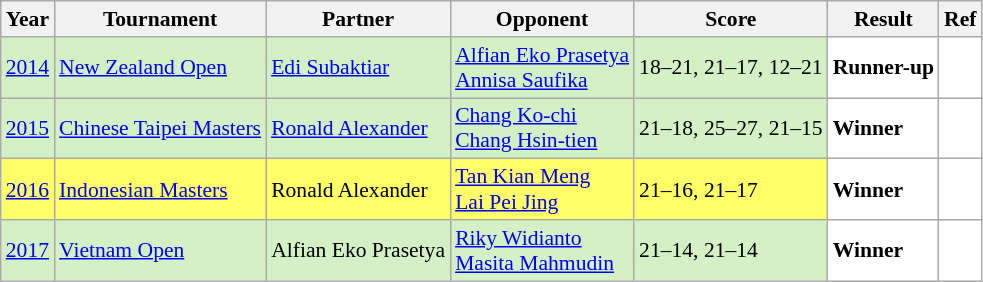<table class="sortable wikitable" style="font-size: 90%">
<tr>
<th>Year</th>
<th>Tournament</th>
<th>Partner</th>
<th>Opponent</th>
<th>Score</th>
<th>Result</th>
<th>Ref</th>
</tr>
<tr style="background:#D4F1C5">
<td align="center"><a href='#'>2014</a></td>
<td align="left"><a href='#'>New Zealand Open</a></td>
<td align="left"> <a href='#'>Edi Subaktiar</a></td>
<td align="left"> <a href='#'>Alfian Eko Prasetya</a><br> <a href='#'>Annisa Saufika</a></td>
<td align="left">18–21, 21–17, 12–21</td>
<td style="text-align:left; background:white"> <strong>Runner-up</strong></td>
<td style="text-align:center; background:white"></td>
</tr>
<tr style="background:#D4F1C5">
<td align="center"><a href='#'>2015</a></td>
<td align="left"><a href='#'>Chinese Taipei Masters</a></td>
<td align="left"> <a href='#'>Ronald Alexander</a></td>
<td align="left"> <a href='#'>Chang Ko-chi</a><br> <a href='#'>Chang Hsin-tien</a></td>
<td align="left">21–18, 25–27, 21–15</td>
<td style="text-align:left; background:white"> <strong>Winner</strong></td>
<td style="text-align:center; background:white"></td>
</tr>
<tr style="background:#FFFF67">
<td align="center"><a href='#'>2016</a></td>
<td align="left"><a href='#'>Indonesian Masters</a></td>
<td align="left"> Ronald Alexander</td>
<td align="left"> <a href='#'>Tan Kian Meng</a><br> <a href='#'>Lai Pei Jing</a></td>
<td align="left">21–16, 21–17</td>
<td style="text-align:left; background:white"> <strong>Winner</strong></td>
<td style="text-align:center; background:white"></td>
</tr>
<tr style="background:#D4F1C5">
<td align="center"><a href='#'>2017</a></td>
<td align="left"><a href='#'>Vietnam Open</a></td>
<td align="left"> Alfian Eko Prasetya</td>
<td align="left"> <a href='#'>Riky Widianto</a><br> <a href='#'>Masita Mahmudin</a></td>
<td align="left">21–14, 21–14</td>
<td style="text-align:left; background:white"> <strong>Winner</strong></td>
<td style="text-align:center; background:white"></td>
</tr>
</table>
